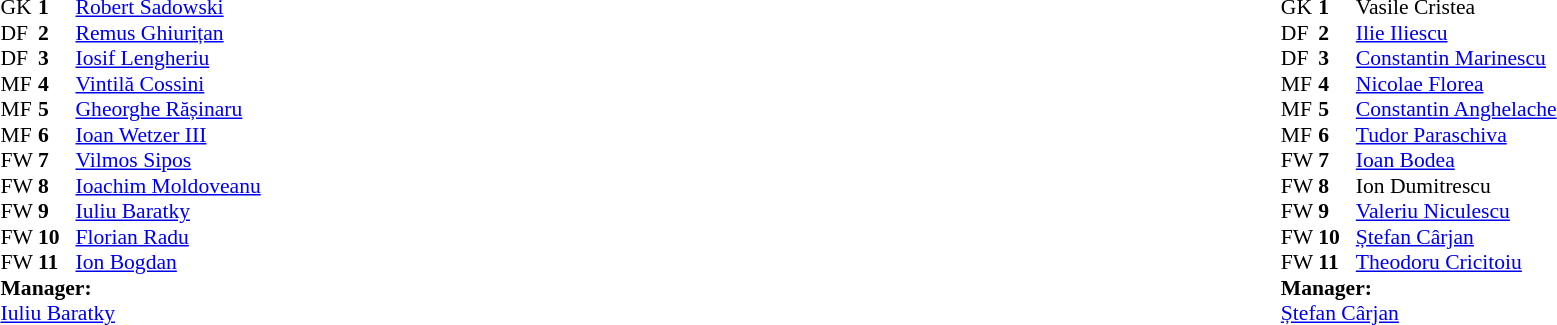<table style="width:100%;">
<tr>
<td style="vertical-align:top; width:50%;"><br><table style="font-size: 90%" cellspacing="0" cellpadding="0">
<tr>
<th width=25></th>
<th width=25></th>
</tr>
<tr>
<td>GK</td>
<td><strong>1</strong></td>
<td> <a href='#'>Robert Sadowski</a></td>
</tr>
<tr>
<td>DF</td>
<td><strong>2</strong></td>
<td> <a href='#'>Remus Ghiurițan</a></td>
</tr>
<tr>
<td>DF</td>
<td><strong>3</strong></td>
<td> <a href='#'>Iosif Lengheriu</a></td>
</tr>
<tr>
<td>MF</td>
<td><strong>4</strong></td>
<td> <a href='#'>Vintilă Cossini</a></td>
</tr>
<tr>
<td>MF</td>
<td><strong>5</strong></td>
<td> <a href='#'>Gheorghe Rășinaru</a></td>
</tr>
<tr>
<td>MF</td>
<td><strong>6</strong></td>
<td> <a href='#'>Ioan Wetzer III</a></td>
</tr>
<tr>
<td>FW</td>
<td><strong>7</strong></td>
<td> <a href='#'>Vilmos Sipos</a></td>
</tr>
<tr>
<td>FW</td>
<td><strong>8</strong></td>
<td> <a href='#'>Ioachim Moldoveanu</a></td>
</tr>
<tr>
<td>FW</td>
<td><strong>9</strong></td>
<td> <a href='#'>Iuliu Baratky</a></td>
</tr>
<tr>
<td>FW</td>
<td><strong>10</strong></td>
<td> <a href='#'>Florian Radu</a></td>
</tr>
<tr>
<td>FW</td>
<td><strong>11</strong></td>
<td> <a href='#'>Ion Bogdan</a></td>
</tr>
<tr>
<td colspan=3><strong>Manager:</strong></td>
</tr>
<tr>
<td colspan=4> <a href='#'>Iuliu Baratky</a></td>
</tr>
</table>
</td>
<td valign="top"></td>
<td style="vertical-align:top; width:50%;"><br><table cellspacing="0" cellpadding="0" style="font-size:90%; margin:auto;">
<tr>
<th width=25></th>
<th width=25></th>
</tr>
<tr>
<td>GK</td>
<td><strong>1</strong></td>
<td> Vasile Cristea</td>
</tr>
<tr>
<td>DF</td>
<td><strong>2</strong></td>
<td> <a href='#'>Ilie Iliescu</a></td>
</tr>
<tr>
<td>DF</td>
<td><strong>3</strong></td>
<td> <a href='#'>Constantin Marinescu</a></td>
</tr>
<tr>
<td>MF</td>
<td><strong>4</strong></td>
<td> <a href='#'>Nicolae Florea</a></td>
</tr>
<tr>
<td>MF</td>
<td><strong>5</strong></td>
<td> <a href='#'>Constantin Anghelache</a></td>
</tr>
<tr>
<td>MF</td>
<td><strong>6</strong></td>
<td> <a href='#'>Tudor Paraschiva</a></td>
</tr>
<tr>
<td>FW</td>
<td><strong>7</strong></td>
<td> <a href='#'>Ioan Bodea</a></td>
</tr>
<tr>
<td>FW</td>
<td><strong>8</strong></td>
<td> Ion Dumitrescu</td>
</tr>
<tr>
<td>FW</td>
<td><strong>9</strong></td>
<td> <a href='#'>Valeriu Niculescu</a></td>
</tr>
<tr>
<td>FW</td>
<td><strong>10</strong></td>
<td> <a href='#'>Ștefan Cârjan</a></td>
</tr>
<tr>
<td>FW</td>
<td><strong>11</strong></td>
<td> <a href='#'>Theodoru Cricitoiu</a></td>
</tr>
<tr>
<td colspan=3><strong>Manager:</strong></td>
</tr>
<tr>
<td colspan=4> <a href='#'>Ștefan Cârjan</a></td>
</tr>
</table>
</td>
</tr>
</table>
